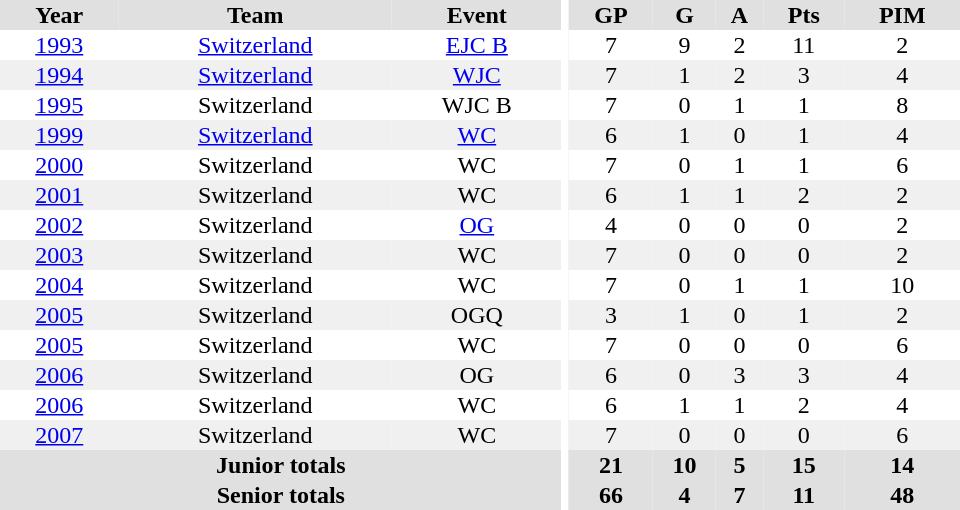<table border="0" cellpadding="1" cellspacing="0" ID="Table3" style="text-align:center; width:40em">
<tr ALIGN="center" bgcolor="#e0e0e0">
<th>Year</th>
<th>Team</th>
<th>Event</th>
<th rowspan="99" bgcolor="#ffffff"></th>
<th>GP</th>
<th>G</th>
<th>A</th>
<th>Pts</th>
<th>PIM</th>
</tr>
<tr>
<td><a href='#'>1993</a></td>
<td><a href='#'>Switzerland</a></td>
<td><a href='#'>EJC B</a></td>
<td>7</td>
<td>9</td>
<td>2</td>
<td>11</td>
<td>2</td>
</tr>
<tr bgcolor="#f0f0f0">
<td><a href='#'>1994</a></td>
<td><a href='#'>Switzerland</a></td>
<td><a href='#'>WJC</a></td>
<td>7</td>
<td>1</td>
<td>2</td>
<td>3</td>
<td>4</td>
</tr>
<tr>
<td><a href='#'>1995</a></td>
<td>Switzerland</td>
<td>WJC B</td>
<td>7</td>
<td>0</td>
<td>1</td>
<td>1</td>
<td>8</td>
</tr>
<tr bgcolor="#f0f0f0">
<td><a href='#'>1999</a></td>
<td><a href='#'>Switzerland</a></td>
<td><a href='#'>WC</a></td>
<td>6</td>
<td>1</td>
<td>0</td>
<td>1</td>
<td>4</td>
</tr>
<tr>
<td><a href='#'>2000</a></td>
<td>Switzerland</td>
<td>WC</td>
<td>7</td>
<td>0</td>
<td>1</td>
<td>1</td>
<td>6</td>
</tr>
<tr bgcolor="#f0f0f0">
<td><a href='#'>2001</a></td>
<td>Switzerland</td>
<td>WC</td>
<td>6</td>
<td>1</td>
<td>1</td>
<td>2</td>
<td>2</td>
</tr>
<tr>
<td><a href='#'>2002</a></td>
<td>Switzerland</td>
<td><a href='#'>OG</a></td>
<td>4</td>
<td>0</td>
<td>0</td>
<td>0</td>
<td>2</td>
</tr>
<tr bgcolor="#f0f0f0">
<td><a href='#'>2003</a></td>
<td>Switzerland</td>
<td>WC</td>
<td>7</td>
<td>0</td>
<td>0</td>
<td>0</td>
<td>2</td>
</tr>
<tr>
<td><a href='#'>2004</a></td>
<td>Switzerland</td>
<td>WC</td>
<td>7</td>
<td>0</td>
<td>1</td>
<td>1</td>
<td>10</td>
</tr>
<tr bgcolor="#f0f0f0">
<td><a href='#'>2005</a></td>
<td>Switzerland</td>
<td>OGQ</td>
<td>3</td>
<td>1</td>
<td>0</td>
<td>1</td>
<td>2</td>
</tr>
<tr>
<td><a href='#'>2005</a></td>
<td>Switzerland</td>
<td>WC</td>
<td>7</td>
<td>0</td>
<td>0</td>
<td>0</td>
<td>6</td>
</tr>
<tr bgcolor="#f0f0f0">
<td><a href='#'>2006</a></td>
<td>Switzerland</td>
<td>OG</td>
<td>6</td>
<td>0</td>
<td>3</td>
<td>3</td>
<td>4</td>
</tr>
<tr>
<td><a href='#'>2006</a></td>
<td>Switzerland</td>
<td>WC</td>
<td>6</td>
<td>1</td>
<td>1</td>
<td>2</td>
<td>4</td>
</tr>
<tr bgcolor="#f0f0f0">
<td><a href='#'>2007</a></td>
<td>Switzerland</td>
<td>WC</td>
<td>7</td>
<td>0</td>
<td>0</td>
<td>0</td>
<td>6</td>
</tr>
<tr bgcolor="#e0e0e0">
<th colspan="3">Junior totals</th>
<th>21</th>
<th>10</th>
<th>5</th>
<th>15</th>
<th>14</th>
</tr>
<tr bgcolor="#e0e0e0">
<th colspan="3">Senior totals</th>
<th>66</th>
<th>4</th>
<th>7</th>
<th>11</th>
<th>48</th>
</tr>
</table>
